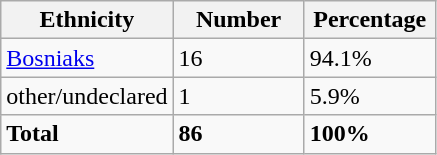<table class="wikitable">
<tr>
<th width="100px">Ethnicity</th>
<th width="80px">Number</th>
<th width="80px">Percentage</th>
</tr>
<tr>
<td><a href='#'>Bosniaks</a></td>
<td>16</td>
<td>94.1%</td>
</tr>
<tr>
<td>other/undeclared</td>
<td>1</td>
<td>5.9%</td>
</tr>
<tr>
<td><strong>Total</strong></td>
<td><strong>86</strong></td>
<td><strong>100%</strong></td>
</tr>
</table>
